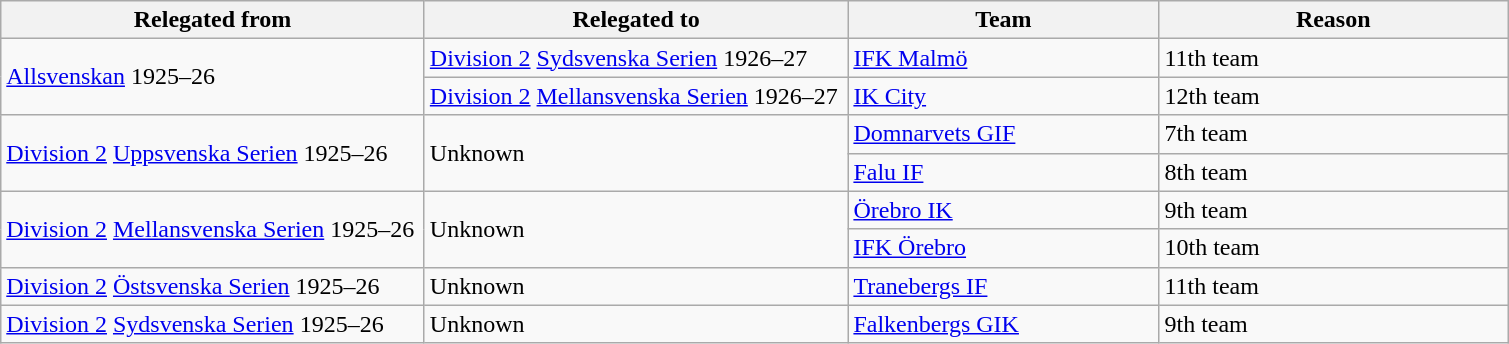<table class="wikitable" style="text-align: left;">
<tr>
<th style="width: 275px;">Relegated from</th>
<th style="width: 275px;">Relegated to</th>
<th style="width: 200px;">Team</th>
<th style="width: 225px;">Reason</th>
</tr>
<tr>
<td rowspan=2><a href='#'>Allsvenskan</a> 1925–26</td>
<td><a href='#'>Division 2</a> <a href='#'>Sydsvenska Serien</a> 1926–27</td>
<td><a href='#'>IFK Malmö</a></td>
<td>11th team</td>
</tr>
<tr>
<td><a href='#'>Division 2</a> <a href='#'>Mellansvenska Serien</a> 1926–27</td>
<td><a href='#'>IK City</a></td>
<td>12th team</td>
</tr>
<tr>
<td rowspan=2><a href='#'>Division 2</a> <a href='#'>Uppsvenska Serien</a> 1925–26</td>
<td rowspan=2>Unknown</td>
<td><a href='#'>Domnarvets GIF</a></td>
<td>7th team</td>
</tr>
<tr>
<td><a href='#'>Falu IF</a></td>
<td>8th team</td>
</tr>
<tr>
<td rowspan=2><a href='#'>Division 2</a> <a href='#'>Mellansvenska Serien</a> 1925–26</td>
<td rowspan=2>Unknown</td>
<td><a href='#'>Örebro IK</a></td>
<td>9th team</td>
</tr>
<tr>
<td><a href='#'>IFK Örebro</a></td>
<td>10th team</td>
</tr>
<tr>
<td><a href='#'>Division 2</a> <a href='#'>Östsvenska Serien</a> 1925–26</td>
<td>Unknown</td>
<td><a href='#'>Tranebergs IF</a></td>
<td>11th team</td>
</tr>
<tr>
<td><a href='#'>Division 2</a> <a href='#'>Sydsvenska Serien</a> 1925–26</td>
<td>Unknown</td>
<td><a href='#'>Falkenbergs GIK</a></td>
<td>9th team</td>
</tr>
</table>
